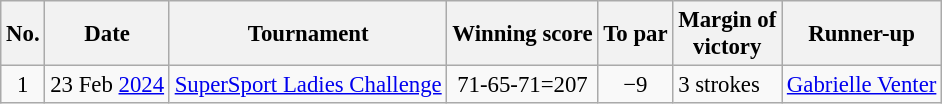<table class="wikitable" style="font-size:95%;">
<tr>
<th>No.</th>
<th>Date</th>
<th>Tournament</th>
<th>Winning score</th>
<th>To par</th>
<th>Margin of<br>victory</th>
<th>Runner-up</th>
</tr>
<tr>
<td align=center>1</td>
<td align=right>23 Feb <a href='#'>2024</a></td>
<td><a href='#'>SuperSport Ladies Challenge</a></td>
<td align=center>71-65-71=207</td>
<td align=center>−9</td>
<td>3 strokes</td>
<td> <a href='#'>Gabrielle Venter</a></td>
</tr>
</table>
